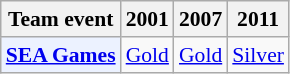<table class="wikitable" style="font-size: 90%; text-align:center">
<tr>
<th>Team event</th>
<th>2001</th>
<th>2007</th>
<th>2011</th>
</tr>
<tr>
<td bgcolor="#ECF2FF"; align="left"><strong><a href='#'>SEA Games</a></strong></td>
<td> <a href='#'>Gold</a></td>
<td> <a href='#'>Gold</a></td>
<td> <a href='#'>Silver</a></td>
</tr>
</table>
